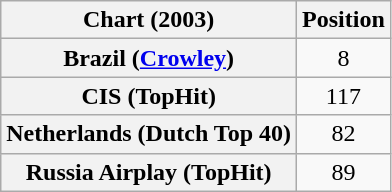<table class="wikitable sortable plainrowheaders" style="text-align:center">
<tr>
<th>Chart (2003)</th>
<th>Position</th>
</tr>
<tr>
<th scope="row">Brazil (<a href='#'>Crowley</a>)</th>
<td>8</td>
</tr>
<tr>
<th scope="row">CIS (TopHit)</th>
<td>117</td>
</tr>
<tr>
<th scope="row">Netherlands (Dutch Top 40)</th>
<td>82</td>
</tr>
<tr>
<th scope="row">Russia Airplay (TopHit)</th>
<td>89</td>
</tr>
</table>
